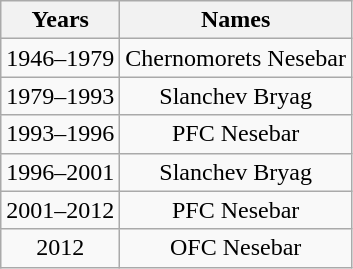<table class="wikitable" style="text-align: center;">
<tr>
<th>Years</th>
<th>Names</th>
</tr>
<tr>
<td>1946–1979</td>
<td>Chernomorets Nesebar</td>
</tr>
<tr>
<td>1979–1993</td>
<td>Slanchev Bryag</td>
</tr>
<tr>
<td>1993–1996</td>
<td>PFC Nesebar</td>
</tr>
<tr>
<td>1996–2001</td>
<td>Slanchev Bryag</td>
</tr>
<tr>
<td>2001–2012</td>
<td>PFC Nesebar</td>
</tr>
<tr>
<td>2012</td>
<td>ОFC Nesebar</td>
</tr>
</table>
